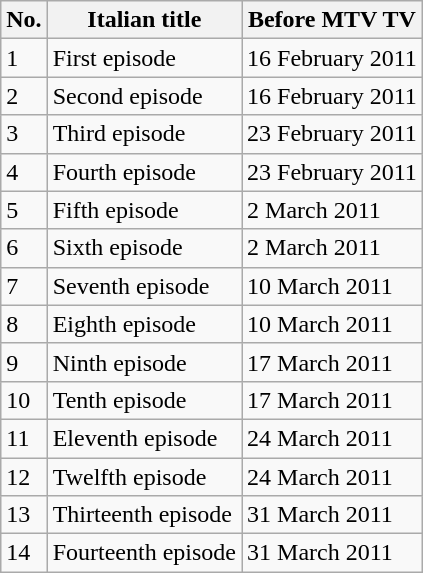<table class="wikitable">
<tr>
<th>No.</th>
<th>Italian title</th>
<th>Before MTV TV</th>
</tr>
<tr>
<td>1</td>
<td>First episode</td>
<td>16 February 2011</td>
</tr>
<tr>
<td>2</td>
<td>Second episode</td>
<td>16 February 2011</td>
</tr>
<tr>
<td>3</td>
<td>Third episode</td>
<td>23 February 2011</td>
</tr>
<tr>
<td>4</td>
<td>Fourth episode</td>
<td>23 February 2011</td>
</tr>
<tr>
<td>5</td>
<td>Fifth episode</td>
<td>2 March 2011</td>
</tr>
<tr>
<td>6</td>
<td>Sixth episode</td>
<td>2 March 2011</td>
</tr>
<tr>
<td>7</td>
<td>Seventh episode</td>
<td>10 March 2011</td>
</tr>
<tr>
<td>8</td>
<td>Eighth episode</td>
<td>10 March 2011</td>
</tr>
<tr>
<td>9</td>
<td>Ninth episode</td>
<td>17 March 2011</td>
</tr>
<tr>
<td>10</td>
<td>Tenth episode</td>
<td>17 March 2011</td>
</tr>
<tr>
<td>11</td>
<td>Eleventh episode</td>
<td>24 March 2011</td>
</tr>
<tr>
<td>12</td>
<td>Twelfth episode</td>
<td>24 March 2011</td>
</tr>
<tr>
<td>13</td>
<td>Thirteenth episode</td>
<td>31 March 2011</td>
</tr>
<tr>
<td>14</td>
<td>Fourteenth episode</td>
<td>31 March 2011</td>
</tr>
</table>
